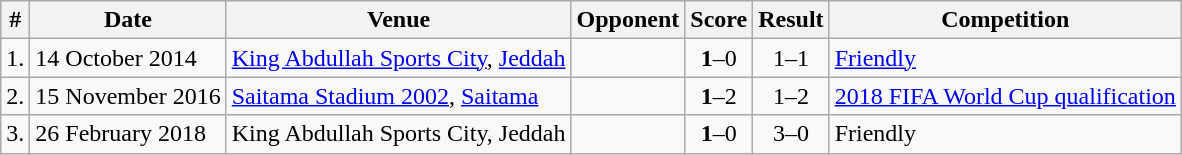<table class="wikitable">
<tr>
<th>#</th>
<th>Date</th>
<th>Venue</th>
<th>Opponent</th>
<th>Score</th>
<th>Result</th>
<th>Competition</th>
</tr>
<tr>
<td>1.</td>
<td>14 October 2014</td>
<td><a href='#'>King Abdullah Sports City</a>, <a href='#'>Jeddah</a></td>
<td></td>
<td align=center><strong>1</strong>–0</td>
<td align=center>1–1</td>
<td><a href='#'>Friendly</a></td>
</tr>
<tr>
<td>2.</td>
<td>15 November 2016</td>
<td><a href='#'>Saitama Stadium 2002</a>, <a href='#'>Saitama</a></td>
<td></td>
<td align=center><strong>1</strong>–2</td>
<td align=center>1–2</td>
<td><a href='#'>2018 FIFA World Cup qualification</a></td>
</tr>
<tr>
<td>3.</td>
<td>26 February 2018</td>
<td>King Abdullah Sports City, Jeddah</td>
<td></td>
<td align=center><strong>1</strong>–0</td>
<td align=center>3–0</td>
<td>Friendly</td>
</tr>
</table>
